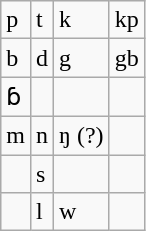<table class="wikitable">
<tr>
<td>p</td>
<td>t</td>
<td>k</td>
<td>kp</td>
</tr>
<tr>
<td>b</td>
<td>d</td>
<td>g</td>
<td>gb</td>
</tr>
<tr>
<td>ɓ</td>
<td></td>
<td></td>
<td></td>
</tr>
<tr>
<td>m</td>
<td>n</td>
<td>ŋ (?)</td>
<td></td>
</tr>
<tr>
<td></td>
<td>s</td>
<td></td>
<td></td>
</tr>
<tr>
<td></td>
<td>l</td>
<td>w</td>
<td></td>
</tr>
</table>
